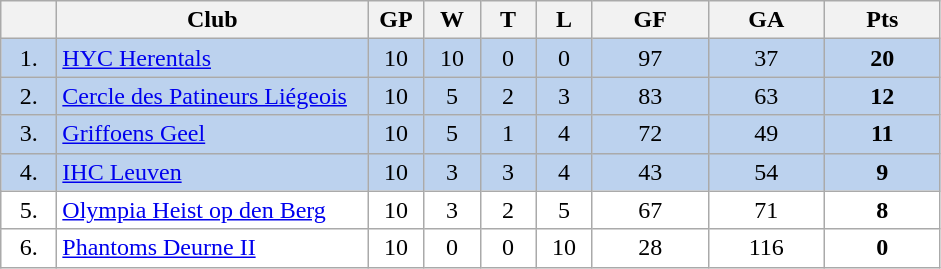<table class="wikitable">
<tr>
<th width="30"></th>
<th width="200">Club</th>
<th width="30">GP</th>
<th width="30">W</th>
<th width="30">T</th>
<th width="30">L</th>
<th width="70">GF</th>
<th width="70">GA</th>
<th width="70">Pts</th>
</tr>
<tr bgcolor="#BCD2EE" align="center">
<td>1.</td>
<td align="left"><a href='#'>HYC Herentals</a></td>
<td>10</td>
<td>10</td>
<td>0</td>
<td>0</td>
<td>97</td>
<td>37</td>
<td><strong>20</strong></td>
</tr>
<tr bgcolor="#BCD2EE" align="center">
<td>2.</td>
<td align="left"><a href='#'>Cercle des Patineurs Liégeois</a></td>
<td>10</td>
<td>5</td>
<td>2</td>
<td>3</td>
<td>83</td>
<td>63</td>
<td><strong>12</strong></td>
</tr>
<tr bgcolor="#BCD2EE" align="center">
<td>3.</td>
<td align="left"><a href='#'>Griffoens Geel</a></td>
<td>10</td>
<td>5</td>
<td>1</td>
<td>4</td>
<td>72</td>
<td>49</td>
<td><strong>11</strong></td>
</tr>
<tr bgcolor="#BCD2EE" align="center">
<td>4.</td>
<td align="left"><a href='#'>IHC Leuven</a></td>
<td>10</td>
<td>3</td>
<td>3</td>
<td>4</td>
<td>43</td>
<td>54</td>
<td><strong>9</strong></td>
</tr>
<tr bgcolor="#FFFFFF" align="center">
<td>5.</td>
<td align="left"><a href='#'>Olympia Heist op den Berg</a></td>
<td>10</td>
<td>3</td>
<td>2</td>
<td>5</td>
<td>67</td>
<td>71</td>
<td><strong>8</strong></td>
</tr>
<tr bgcolor="#FFFFFF" align="center">
<td>6.</td>
<td align="left"><a href='#'>Phantoms Deurne II</a></td>
<td>10</td>
<td>0</td>
<td>0</td>
<td>10</td>
<td>28</td>
<td>116</td>
<td><strong>0</strong></td>
</tr>
</table>
